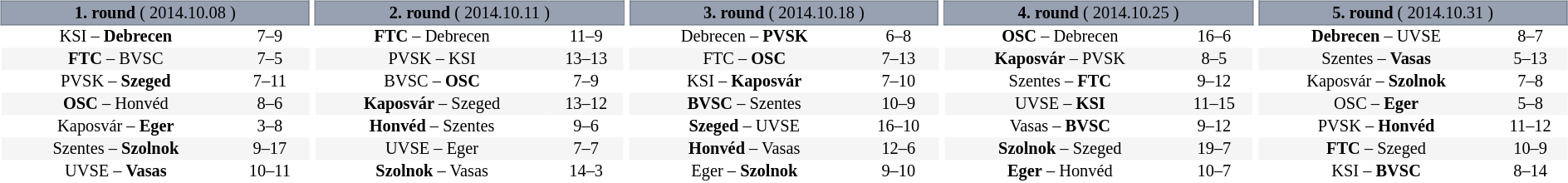<table table width=100%>
<tr>
<td width=20% valign="top"><br><table border=0 cellspacing=0 cellpadding=1em style="font-size: 85%; border-collapse: collapse;" width=100%>
<tr>
<td colspan=5 bgcolor=#98A1B2 style="border:1px solid #7A8392; text-align: center;"><span><strong>1. round</strong> ( 2014.10.08 )</span></td>
</tr>
<tr align=center bgcolor=#FFFFFF>
<td>KSI – <strong>Debrecen</strong></td>
<td>7–9</td>
</tr>
<tr align=center bgcolor=#f5f5f5>
<td><strong>FTC</strong> – BVSC</td>
<td>7–5</td>
</tr>
<tr align=center bgcolor=#FFFFFF>
<td>PVSK – <strong>Szeged</strong></td>
<td>7–11</td>
</tr>
<tr align=center bgcolor=#f5f5f5>
<td><strong>OSC</strong> – Honvéd</td>
<td>8–6</td>
</tr>
<tr align=center bgcolor=#FFFFFF>
<td>Kaposvár – <strong>Eger</strong></td>
<td>3–8</td>
</tr>
<tr align=center bgcolor=#f5f5f5>
<td>Szentes – <strong>Szolnok</strong></td>
<td>9–17</td>
</tr>
<tr align=center bgcolor=#FFFFFF>
<td>UVSE – <strong>Vasas</strong></td>
<td>10–11</td>
</tr>
</table>
</td>
<td width=20% valign="top"><br><table border=0 cellspacing=0 cellpadding=1em style="font-size: 85%; border-collapse: collapse;" width=100%>
<tr>
<td colspan=5 bgcolor=#98A1B2 style="border:1px solid #7A8392; text-align: center;"><span><strong>2. round</strong> ( 2014.10.11 )</span></td>
</tr>
<tr align=center bgcolor=#FFFFFF>
<td><strong>FTC</strong> – Debrecen</td>
<td>11–9</td>
</tr>
<tr align=center bgcolor=#f5f5f5>
<td>PVSK – KSI</td>
<td>13–13</td>
</tr>
<tr align=center bgcolor=#FFFFFF>
<td>BVSC – <strong>OSC</strong></td>
<td>7–9</td>
</tr>
<tr align=center bgcolor=#f5f5f5>
<td><strong>Kaposvár</strong> – Szeged</td>
<td>13–12</td>
</tr>
<tr align=center bgcolor=#FFFFFF>
<td><strong>Honvéd</strong> – Szentes</td>
<td>9–6</td>
</tr>
<tr align=center bgcolor=#f5f5f5>
<td>UVSE – Eger</td>
<td>7–7</td>
</tr>
<tr align=center bgcolor=#FFFFFF>
<td><strong>Szolnok</strong> – Vasas</td>
<td>14–3</td>
</tr>
</table>
</td>
<td width=20% valign="top"><br><table border=0 cellspacing=0 cellpadding=1em style="font-size: 85%; border-collapse: collapse;" width=100%>
<tr>
<td colspan=5 bgcolor=#98A1B2 style="border:1px solid #7A8392; text-align: center;"><span><strong>3. round</strong> ( 2014.10.18 )</span></td>
</tr>
<tr align=center bgcolor=#FFFFFF>
<td>Debrecen – <strong>PVSK</strong></td>
<td>6–8</td>
</tr>
<tr align=center bgcolor=#f5f5f5>
<td>FTC – <strong>OSC</strong></td>
<td>7–13</td>
</tr>
<tr align=center bgcolor=#FFFFFF>
<td>KSI – <strong>Kaposvár</strong></td>
<td>7–10</td>
</tr>
<tr align=center bgcolor=#f5f5f5>
<td><strong>BVSC</strong> – Szentes</td>
<td>10–9</td>
</tr>
<tr align=center bgcolor=#FFFFFF>
<td><strong>Szeged</strong> – UVSE</td>
<td>16–10</td>
</tr>
<tr align=center bgcolor=#f5f5f5>
<td><strong>Honvéd</strong> – Vasas</td>
<td>12–6</td>
</tr>
<tr align=center bgcolor=#FFFFFF>
<td>Eger – <strong>Szolnok</strong></td>
<td>9–10</td>
</tr>
</table>
</td>
<td width=20% valign="top"><br><table border=0 cellspacing=0 cellpadding=1em style="font-size: 85%; border-collapse: collapse;" width=100%>
<tr>
<td colspan=5 bgcolor=#98A1B2 style="border:1px solid #7A8392; text-align: center;"><span><strong>4. round</strong> ( 2014.10.25 )</span></td>
</tr>
<tr align=center bgcolor=#FFFFFF>
<td><strong>OSC</strong> – Debrecen</td>
<td>16–6</td>
</tr>
<tr align=center bgcolor=#f5f5f5>
<td><strong>Kaposvár</strong> – PVSK</td>
<td>8–5</td>
</tr>
<tr align=center bgcolor=#FFFFFF>
<td>Szentes – <strong>FTC</strong></td>
<td>9–12</td>
</tr>
<tr align=center bgcolor=#f5f5f5>
<td>UVSE – <strong>KSI</strong></td>
<td>11–15</td>
</tr>
<tr align=center bgcolor=#FFFFFF>
<td>Vasas – <strong>BVSC</strong></td>
<td>9–12</td>
</tr>
<tr align=center bgcolor=#f5f5f5>
<td><strong>Szolnok</strong> – Szeged</td>
<td>19–7</td>
</tr>
<tr align=center bgcolor=#FFFFFF>
<td><strong>Eger</strong> – Honvéd</td>
<td>10–7</td>
</tr>
</table>
</td>
<td width=20% valign="top"><br><table border=0 cellspacing=0 cellpadding=1em style="font-size: 85%; border-collapse: collapse;" width=100%>
<tr>
<td colspan=5 bgcolor=#98A1B2 style="border:1px solid #7A8392; text-align: center;"><span><strong>5. round</strong> ( 2014.10.31 )</span></td>
</tr>
<tr align=center bgcolor=#FFFFFF>
<td><strong>Debrecen</strong> – UVSE</td>
<td>8–7</td>
</tr>
<tr align=center bgcolor=#f5f5f5>
<td>Szentes – <strong>Vasas</strong></td>
<td>5–13</td>
</tr>
<tr align=center bgcolor=#FFFFFF>
<td>Kaposvár – <strong>Szolnok</strong></td>
<td>7–8</td>
</tr>
<tr align=center bgcolor=#f5f5f5>
<td>OSC – <strong>Eger</strong></td>
<td>5–8</td>
</tr>
<tr align=center bgcolor=#FFFFFF>
<td>PVSK – <strong>Honvéd</strong></td>
<td>11–12</td>
</tr>
<tr align=center bgcolor=#f5f5f5>
<td><strong>FTC</strong> – Szeged</td>
<td>10–9</td>
</tr>
<tr align=center bgcolor=#FFFFFF>
<td>KSI – <strong>BVSC</strong></td>
<td>8–14</td>
</tr>
</table>
</td>
</tr>
</table>
